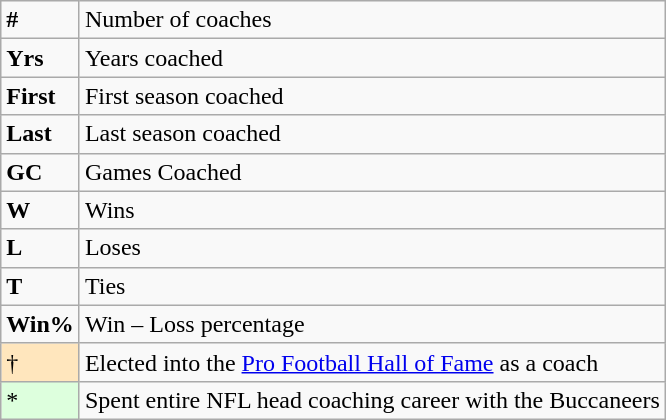<table class="wikitable">
<tr>
<td><strong>#</strong></td>
<td>Number of coaches</td>
</tr>
<tr>
<td><strong>Yrs</strong></td>
<td>Years coached</td>
</tr>
<tr>
<td><strong>First</strong></td>
<td>First season coached</td>
</tr>
<tr>
<td><strong>Last</strong></td>
<td>Last season coached</td>
</tr>
<tr>
<td><strong>GC</strong></td>
<td>Games Coached</td>
</tr>
<tr>
<td><strong>W</strong></td>
<td>Wins</td>
</tr>
<tr>
<td><strong>L</strong></td>
<td>Loses</td>
</tr>
<tr>
<td><strong>T</strong></td>
<td>Ties</td>
</tr>
<tr>
<td><strong>Win%</strong></td>
<td>Win – Loss percentage</td>
</tr>
<tr>
<td style="background-color:#FFE6BD">†</td>
<td>Elected into the <a href='#'>Pro Football Hall of Fame</a> as a coach<br></td>
</tr>
<tr>
<td style="background-color:#ddffdd">*</td>
<td>Spent entire NFL head coaching career with the Buccaneers</td>
</tr>
</table>
